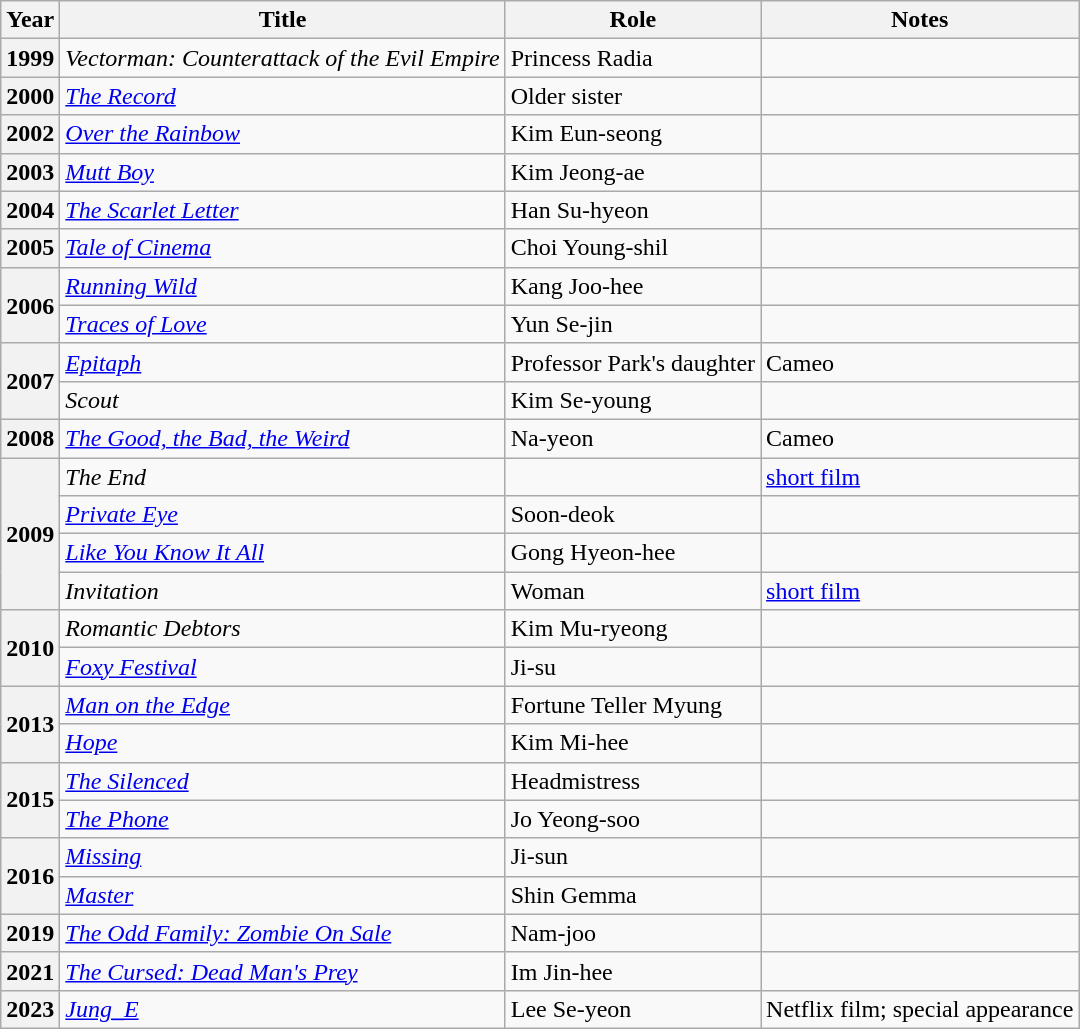<table class="wikitable plainrowheaders sortable">
<tr>
<th scope="col">Year</th>
<th scope="col">Title</th>
<th scope="col">Role</th>
<th scope="col">Notes</th>
</tr>
<tr>
<th scope="row">1999</th>
<td><em>Vectorman: Counterattack of the Evil Empire</em></td>
<td>Princess Radia</td>
<td></td>
</tr>
<tr>
<th scope="row">2000</th>
<td><em><a href='#'>The Record</a></em></td>
<td>Older sister</td>
<td></td>
</tr>
<tr>
<th scope="row">2002</th>
<td><em><a href='#'>Over the Rainbow</a></em></td>
<td>Kim Eun-seong</td>
<td></td>
</tr>
<tr>
<th scope="row">2003</th>
<td><em><a href='#'>Mutt Boy</a></em></td>
<td>Kim Jeong-ae</td>
<td></td>
</tr>
<tr>
<th scope="row">2004</th>
<td><em><a href='#'>The Scarlet Letter</a></em></td>
<td>Han Su-hyeon</td>
<td></td>
</tr>
<tr>
<th scope="row">2005</th>
<td><em><a href='#'>Tale of Cinema</a></em></td>
<td>Choi Young-shil</td>
<td></td>
</tr>
<tr>
<th scope="row" rowspan="2">2006</th>
<td><em><a href='#'>Running Wild</a></em></td>
<td>Kang Joo-hee</td>
<td></td>
</tr>
<tr>
<td><em><a href='#'>Traces of Love</a></em></td>
<td>Yun Se-jin</td>
<td></td>
</tr>
<tr>
<th scope="row" rowspan="2">2007</th>
<td><em><a href='#'>Epitaph</a></em></td>
<td>Professor Park's daughter</td>
<td>Cameo</td>
</tr>
<tr>
<td><em>Scout</em></td>
<td>Kim Se-young</td>
<td></td>
</tr>
<tr>
<th scope="row">2008</th>
<td><em><a href='#'>The Good, the Bad, the Weird</a></em></td>
<td>Na-yeon</td>
<td>Cameo</td>
</tr>
<tr>
<th scope="row" rowspan="4">2009</th>
<td><em>The End</em></td>
<td></td>
<td><a href='#'>short film</a></td>
</tr>
<tr>
<td><em><a href='#'>Private Eye</a></em></td>
<td>Soon-deok</td>
<td></td>
</tr>
<tr>
<td><em><a href='#'>Like You Know It All</a></em></td>
<td>Gong Hyeon-hee</td>
<td></td>
</tr>
<tr>
<td><em>Invitation</em></td>
<td>Woman</td>
<td><a href='#'>short film</a></td>
</tr>
<tr>
<th scope="row" rowspan="2">2010</th>
<td><em>Romantic Debtors</em></td>
<td>Kim Mu-ryeong</td>
<td></td>
</tr>
<tr>
<td><em><a href='#'>Foxy Festival</a></em></td>
<td>Ji-su</td>
<td></td>
</tr>
<tr>
<th scope="row" rowspan="2">2013</th>
<td><em><a href='#'>Man on the Edge</a></em></td>
<td>Fortune Teller Myung</td>
<td></td>
</tr>
<tr>
<td><em><a href='#'>Hope</a></em></td>
<td>Kim Mi-hee</td>
<td></td>
</tr>
<tr>
<th scope="row" rowspan="2">2015</th>
<td><em><a href='#'>The Silenced</a></em></td>
<td>Headmistress</td>
<td></td>
</tr>
<tr>
<td><em><a href='#'>The Phone</a></em></td>
<td>Jo Yeong-soo</td>
<td></td>
</tr>
<tr>
<th scope="row" rowspan="2">2016</th>
<td><em><a href='#'>Missing</a></em></td>
<td>Ji-sun</td>
<td></td>
</tr>
<tr>
<td><em><a href='#'>Master</a></em></td>
<td>Shin Gemma</td>
<td></td>
</tr>
<tr>
<th scope="row">2019</th>
<td><em><a href='#'>The Odd Family: Zombie On Sale</a></em></td>
<td>Nam-joo</td>
<td></td>
</tr>
<tr>
<th scope="row">2021</th>
<td><em><a href='#'>The Cursed: Dead Man's Prey</a></em></td>
<td>Im Jin-hee</td>
<td></td>
</tr>
<tr>
<th scope="row">2023</th>
<td><em><a href='#'>Jung_E</a></em></td>
<td>Lee Se-yeon</td>
<td>Netflix film; special appearance</td>
</tr>
</table>
